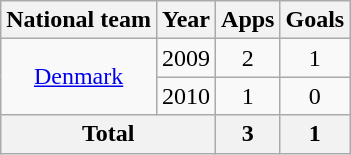<table class="wikitable" style="text-align:center">
<tr>
<th>National team</th>
<th>Year</th>
<th>Apps</th>
<th>Goals</th>
</tr>
<tr>
<td rowspan="2"><a href='#'>Denmark</a></td>
<td>2009</td>
<td>2</td>
<td>1</td>
</tr>
<tr>
<td>2010</td>
<td>1</td>
<td>0</td>
</tr>
<tr>
<th colspan="2">Total</th>
<th>3</th>
<th>1</th>
</tr>
</table>
